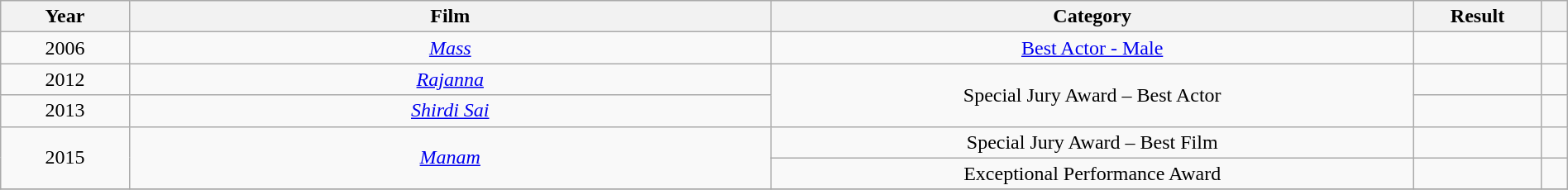<table class="wikitable sortable" style="width:100%;">
<tr>
<th style="width:5%;">Year</th>
<th style="width:25%;">Film</th>
<th style="width:25%;">Category</th>
<th style="width:5%;">Result</th>
<th style="width:1%;" class="unsortable"></th>
</tr>
<tr>
<td style="text-align:center;">2006</td>
<td style="text-align:center;"><em><a href='#'>Mass</a></em></td>
<td style="text-align:center;"><a href='#'>Best Actor - Male</a></td>
<td></td>
<td style="text-align:center;"></td>
</tr>
<tr>
<td style="text-align:center;">2012</td>
<td style="text-align:center;"><em><a href='#'>Rajanna</a></em></td>
<td rowspan="2" style="text-align:center;">Special Jury Award – Best Actor</td>
<td></td>
<td style="text-align:center;"></td>
</tr>
<tr>
<td style="text-align:center;">2013</td>
<td style="text-align:center;"><em><a href='#'>Shirdi Sai</a></em></td>
<td></td>
<td style="text-align:center;"></td>
</tr>
<tr>
<td style="text-align:center;" rowspan="2">2015</td>
<td style="text-align:center;" rowspan="2"><em><a href='#'>Manam</a></em></td>
<td style="text-align:center;">Special Jury Award – Best Film</td>
<td></td>
<td style="text-align:center;"></td>
</tr>
<tr>
<td style="text-align:center;">Exceptional Performance Award</td>
<td></td>
<td style="text-align:center;"></td>
</tr>
<tr>
</tr>
</table>
